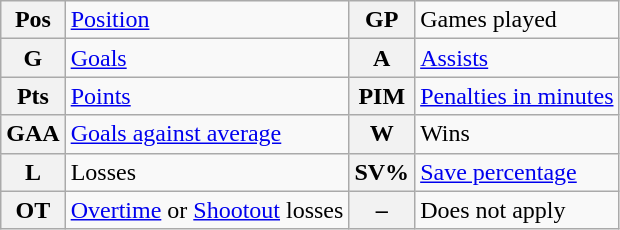<table class="wikitable">
<tr>
<th scope="col">Pos</th>
<td scope="row"><a href='#'>Position</a></td>
<th scope="col">GP</th>
<td scope="row">Games played</td>
</tr>
<tr>
<th scope="col">G</th>
<td scope="row"><a href='#'>Goals</a></td>
<th scope="col">A</th>
<td scope="row"><a href='#'>Assists</a></td>
</tr>
<tr>
<th scope="col">Pts</th>
<td scope="row"><a href='#'>Points</a></td>
<th scope="col">PIM</th>
<td scope="row"><a href='#'>Penalties in minutes</a></td>
</tr>
<tr>
<th scope="col">GAA</th>
<td scope="row"><a href='#'>Goals against average</a></td>
<th scope="col">W</th>
<td scope="row">Wins</td>
</tr>
<tr>
<th scope="col">L</th>
<td scope="row">Losses</td>
<th scope="col">SV%</th>
<td scope="row"><a href='#'>Save percentage</a></td>
</tr>
<tr>
<th scope="col">OT</th>
<td scope="row"><a href='#'>Overtime</a> or <a href='#'>Shootout</a> losses</td>
<th>–</th>
<td scope="col">Does not apply</td>
</tr>
</table>
